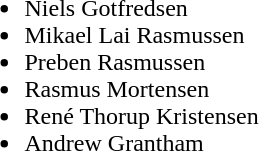<table>
<tr>
<td valign="top" width="50%"><br><ul><li> Niels Gotfredsen</li><li> Mikael Lai Rasmussen</li><li> Preben Rasmussen</li><li> Rasmus Mortensen</li><li> René Thorup Kristensen</li><li> Andrew Grantham</li></ul></td>
</tr>
</table>
